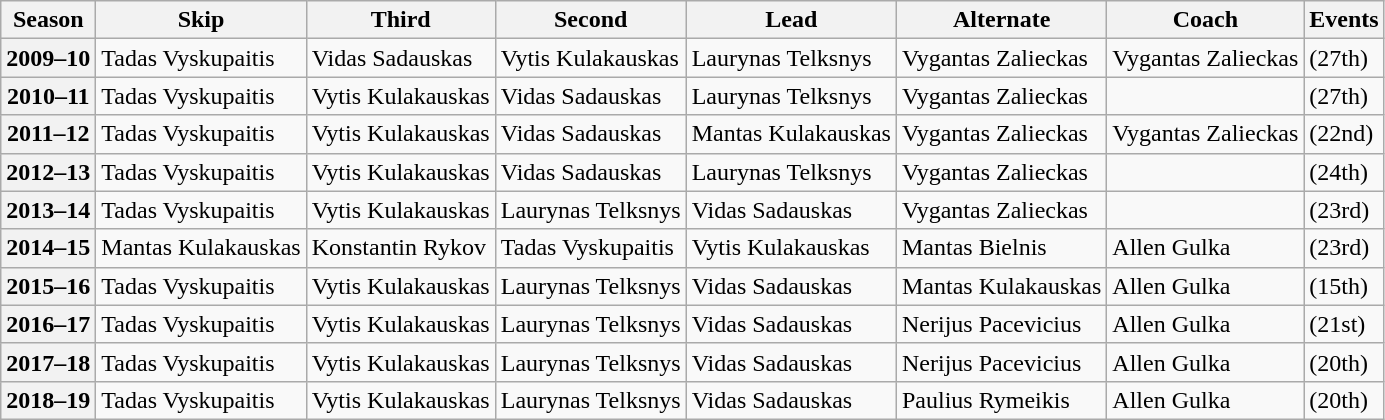<table class="wikitable">
<tr>
<th scope="col">Season</th>
<th scope="col">Skip</th>
<th scope="col">Third</th>
<th scope="col">Second</th>
<th scope="col">Lead</th>
<th scope="col">Alternate</th>
<th scope="col">Coach</th>
<th scope="col">Events</th>
</tr>
<tr>
<th scope="row">2009–10</th>
<td>Tadas Vyskupaitis</td>
<td>Vidas Sadauskas</td>
<td>Vytis Kulakauskas</td>
<td>Laurynas Telksnys</td>
<td>Vygantas Zalieckas</td>
<td>Vygantas Zalieckas</td>
<td> (27th)</td>
</tr>
<tr>
<th scope="row">2010–11</th>
<td>Tadas Vyskupaitis</td>
<td>Vytis Kulakauskas</td>
<td>Vidas Sadauskas</td>
<td>Laurynas Telksnys</td>
<td>Vygantas Zalieckas</td>
<td></td>
<td> (27th)</td>
</tr>
<tr>
<th scope="row">2011–12</th>
<td>Tadas Vyskupaitis</td>
<td>Vytis Kulakauskas</td>
<td>Vidas Sadauskas</td>
<td>Mantas Kulakauskas</td>
<td>Vygantas Zalieckas</td>
<td>Vygantas Zalieckas</td>
<td> (22nd)</td>
</tr>
<tr>
<th scope="row">2012–13</th>
<td>Tadas Vyskupaitis</td>
<td>Vytis Kulakauskas</td>
<td>Vidas Sadauskas</td>
<td>Laurynas Telksnys</td>
<td>Vygantas Zalieckas</td>
<td></td>
<td> (24th)</td>
</tr>
<tr>
<th scope="row">2013–14</th>
<td>Tadas Vyskupaitis</td>
<td>Vytis Kulakauskas</td>
<td>Laurynas Telksnys</td>
<td>Vidas Sadauskas</td>
<td>Vygantas Zalieckas</td>
<td></td>
<td> (23rd)</td>
</tr>
<tr>
<th scope="row">2014–15</th>
<td>Mantas Kulakauskas</td>
<td>Konstantin Rykov</td>
<td>Tadas Vyskupaitis</td>
<td>Vytis Kulakauskas</td>
<td>Mantas Bielnis</td>
<td>Allen Gulka</td>
<td> (23rd)</td>
</tr>
<tr>
<th scope="row">2015–16</th>
<td>Tadas Vyskupaitis</td>
<td>Vytis Kulakauskas</td>
<td>Laurynas Telksnys</td>
<td>Vidas Sadauskas</td>
<td>Mantas Kulakauskas</td>
<td>Allen Gulka</td>
<td> (15th)</td>
</tr>
<tr>
<th scope="row">2016–17</th>
<td>Tadas Vyskupaitis</td>
<td>Vytis Kulakauskas</td>
<td>Laurynas Telksnys</td>
<td>Vidas Sadauskas</td>
<td>Nerijus Pacevicius</td>
<td>Allen Gulka</td>
<td> (21st)</td>
</tr>
<tr>
<th scope="row">2017–18</th>
<td>Tadas Vyskupaitis</td>
<td>Vytis Kulakauskas</td>
<td>Laurynas Telksnys</td>
<td>Vidas Sadauskas</td>
<td>Nerijus Pacevicius</td>
<td>Allen Gulka</td>
<td> (20th)</td>
</tr>
<tr>
<th scope="row">2018–19</th>
<td>Tadas Vyskupaitis</td>
<td>Vytis Kulakauskas</td>
<td>Laurynas Telksnys</td>
<td>Vidas Sadauskas</td>
<td>Paulius Rymeikis</td>
<td>Allen Gulka</td>
<td> (20th)</td>
</tr>
</table>
